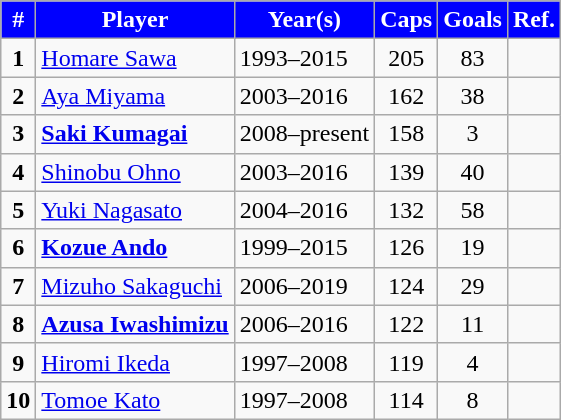<table class="wikitable sortable">
<tr>
<th style="background:blue;color:white">#</th>
<th style="background:blue;color:white">Player</th>
<th style="background:blue;color:white">Year(s)</th>
<th style="background:blue;color:white">Caps</th>
<th style="background:blue;color:white">Goals</th>
<th style="background:blue;color:white">Ref.</th>
</tr>
<tr>
<td align=center><strong>1</strong></td>
<td><a href='#'>Homare Sawa</a></td>
<td>1993–2015</td>
<td align=center>205</td>
<td align=center>83</td>
<td></td>
</tr>
<tr>
<td align=center><strong>2</strong></td>
<td><a href='#'>Aya Miyama</a></td>
<td>2003–2016</td>
<td align=center>162</td>
<td align=center>38</td>
<td></td>
</tr>
<tr>
<td align=center><strong>3</strong></td>
<td><strong><a href='#'>Saki Kumagai</a></strong></td>
<td>2008–present</td>
<td align=center>158</td>
<td align=center>3</td>
<td></td>
</tr>
<tr>
<td align=center><strong>4</strong></td>
<td><a href='#'>Shinobu Ohno</a></td>
<td>2003–2016</td>
<td align=center>139</td>
<td align=center>40</td>
<td></td>
</tr>
<tr>
<td align=center><strong>5</strong></td>
<td><a href='#'>Yuki Nagasato</a></td>
<td>2004–2016</td>
<td align=center>132</td>
<td align=center>58</td>
<td></td>
</tr>
<tr>
<td align=center><strong>6</strong></td>
<td><strong><a href='#'>Kozue Ando</a></strong></td>
<td>1999–2015</td>
<td align=center>126</td>
<td align=center>19</td>
<td></td>
</tr>
<tr>
<td align=center><strong>7</strong></td>
<td><a href='#'>Mizuho Sakaguchi</a></td>
<td>2006–2019</td>
<td align=center>124</td>
<td align=center>29</td>
<td></td>
</tr>
<tr>
<td align=center><strong>8</strong></td>
<td><strong><a href='#'>Azusa Iwashimizu</a></strong></td>
<td>2006–2016</td>
<td align=center>122</td>
<td align=center>11</td>
<td></td>
</tr>
<tr>
<td align=center><strong>9</strong></td>
<td><a href='#'>Hiromi Ikeda</a></td>
<td>1997–2008</td>
<td align=center>119</td>
<td align=center>4</td>
<td></td>
</tr>
<tr>
<td align=center><strong>10</strong></td>
<td><a href='#'>Tomoe Kato</a></td>
<td>1997–2008</td>
<td align=center>114</td>
<td align=center>8</td>
<td></td>
</tr>
</table>
